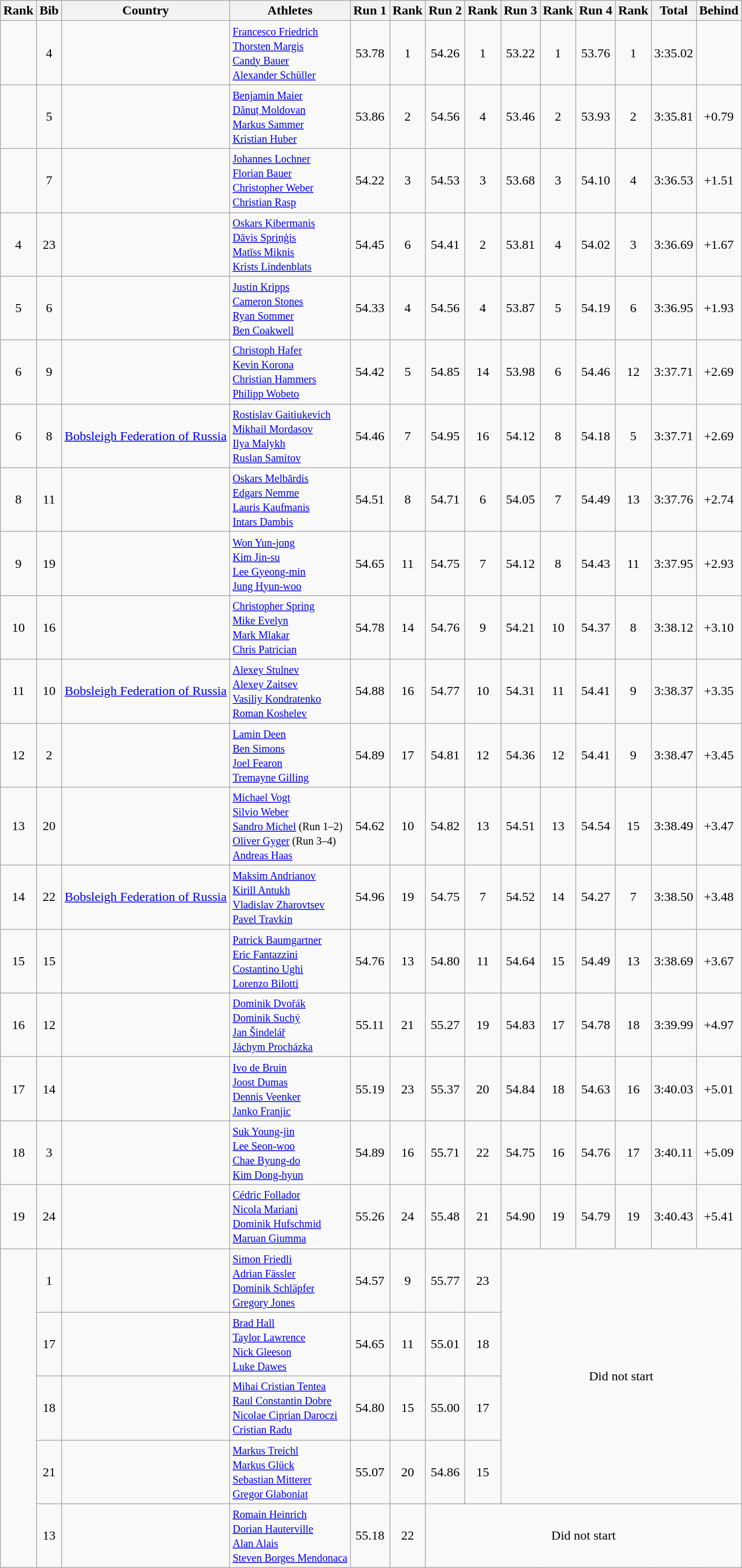<table class="wikitable sortable" style="text-align:center">
<tr>
<th>Rank</th>
<th>Bib</th>
<th>Country</th>
<th>Athletes</th>
<th>Run 1</th>
<th>Rank</th>
<th>Run 2</th>
<th>Rank</th>
<th>Run 3</th>
<th>Rank</th>
<th>Run 4</th>
<th>Rank</th>
<th>Total</th>
<th>Behind</th>
</tr>
<tr>
<td></td>
<td>4</td>
<td align=left></td>
<td align=left><small><a href='#'>Francesco Friedrich</a><br><a href='#'>Thorsten Margis</a><br><a href='#'>Candy Bauer</a><br><a href='#'>Alexander Schüller</a></small></td>
<td>53.78</td>
<td>1</td>
<td>54.26</td>
<td>1</td>
<td>53.22</td>
<td>1</td>
<td>53.76</td>
<td>1</td>
<td>3:35.02</td>
<td></td>
</tr>
<tr>
<td></td>
<td>5</td>
<td align=left></td>
<td align=left><small><a href='#'>Benjamin Maier</a><br><a href='#'>Dănuț Moldovan</a><br><a href='#'>Markus Sammer</a><br><a href='#'>Kristian Huber</a></small></td>
<td>53.86</td>
<td>2</td>
<td>54.56</td>
<td>4</td>
<td>53.46</td>
<td>2</td>
<td>53.93</td>
<td>2</td>
<td>3:35.81</td>
<td>+0.79</td>
</tr>
<tr>
<td></td>
<td>7</td>
<td align=left></td>
<td align=left><small><a href='#'>Johannes Lochner</a><br><a href='#'>Florian Bauer</a><br><a href='#'>Christopher Weber</a><br><a href='#'>Christian Rasp</a></small></td>
<td>54.22</td>
<td>3</td>
<td>54.53</td>
<td>3</td>
<td>53.68</td>
<td>3</td>
<td>54.10</td>
<td>4</td>
<td>3:36.53</td>
<td>+1.51</td>
</tr>
<tr>
<td>4</td>
<td>23</td>
<td align=left></td>
<td align=left><small><a href='#'>Oskars Ķibermanis</a><br><a href='#'>Dāvis Spriņģis</a><br><a href='#'>Matīss Miknis</a><br><a href='#'>Krists Lindenblats</a></small></td>
<td>54.45</td>
<td>6</td>
<td>54.41</td>
<td>2</td>
<td>53.81</td>
<td>4</td>
<td>54.02</td>
<td>3</td>
<td>3:36.69</td>
<td>+1.67</td>
</tr>
<tr>
<td>5</td>
<td>6</td>
<td align=left></td>
<td align=left><small><a href='#'>Justin Kripps</a><br><a href='#'>Cameron Stones</a><br><a href='#'>Ryan Sommer</a><br><a href='#'>Ben Coakwell</a></small></td>
<td>54.33</td>
<td>4</td>
<td>54.56</td>
<td>4</td>
<td>53.87</td>
<td>5</td>
<td>54.19</td>
<td>6</td>
<td>3:36.95</td>
<td>+1.93</td>
</tr>
<tr>
<td>6</td>
<td>9</td>
<td align=left></td>
<td align=left><small><a href='#'>Christoph Hafer</a><br><a href='#'>Kevin Korona</a><br><a href='#'>Christian Hammers</a><br><a href='#'>Philipp Wobeto</a></small></td>
<td>54.42</td>
<td>5</td>
<td>54.85</td>
<td>14</td>
<td>53.98</td>
<td>6</td>
<td>54.46</td>
<td>12</td>
<td>3:37.71</td>
<td>+2.69</td>
</tr>
<tr>
<td>6</td>
<td>8</td>
<td align=left><a href='#'>Bobsleigh Federation of Russia</a></td>
<td align=left><small><a href='#'>Rostislav Gaitiukevich</a><br><a href='#'>Mikhail Mordasov</a><br><a href='#'>Ilya Malykh</a><br><a href='#'>Ruslan Samitov</a></small></td>
<td>54.46</td>
<td>7</td>
<td>54.95</td>
<td>16</td>
<td>54.12</td>
<td>8</td>
<td>54.18</td>
<td>5</td>
<td>3:37.71</td>
<td>+2.69</td>
</tr>
<tr>
<td>8</td>
<td>11</td>
<td align=left></td>
<td align=left><small><a href='#'>Oskars Melbārdis</a><br><a href='#'>Edgars Nemme</a><br><a href='#'>Lauris Kaufmanis</a><br><a href='#'>Intars Dambis</a></small></td>
<td>54.51</td>
<td>8</td>
<td>54.71</td>
<td>6</td>
<td>54.05</td>
<td>7</td>
<td>54.49</td>
<td>13</td>
<td>3:37.76</td>
<td>+2.74</td>
</tr>
<tr>
<td>9</td>
<td>19</td>
<td align=left></td>
<td align=left><small><a href='#'>Won Yun-jong</a><br><a href='#'>Kim Jin-su</a><br><a href='#'>Lee Gyeong-min</a><br><a href='#'>Jung Hyun-woo</a></small></td>
<td>54.65</td>
<td>11</td>
<td>54.75</td>
<td>7</td>
<td>54.12</td>
<td>8</td>
<td>54.43</td>
<td>11</td>
<td>3:37.95</td>
<td>+2.93</td>
</tr>
<tr>
<td>10</td>
<td>16</td>
<td align=left></td>
<td align=left><small><a href='#'>Christopher Spring</a><br><a href='#'>Mike Evelyn</a><br><a href='#'>Mark Mlakar</a><br><a href='#'>Chris Patrician</a></small></td>
<td>54.78</td>
<td>14</td>
<td>54.76</td>
<td>9</td>
<td>54.21</td>
<td>10</td>
<td>54.37</td>
<td>8</td>
<td>3:38.12</td>
<td>+3.10</td>
</tr>
<tr>
<td>11</td>
<td>10</td>
<td align=left><a href='#'>Bobsleigh Federation of Russia</a></td>
<td align=left><small><a href='#'>Alexey Stulnev</a><br><a href='#'>Alexey Zaitsev</a><br><a href='#'>Vasiliy Kondratenko</a><br><a href='#'>Roman Koshelev</a></small></td>
<td>54.88</td>
<td>16</td>
<td>54.77</td>
<td>10</td>
<td>54.31</td>
<td>11</td>
<td>54.41</td>
<td>9</td>
<td>3:38.37</td>
<td>+3.35</td>
</tr>
<tr>
<td>12</td>
<td>2</td>
<td align=left></td>
<td align=left><small><a href='#'>Lamin Deen</a><br><a href='#'>Ben Simons</a><br><a href='#'>Joel Fearon</a><br><a href='#'>Tremayne Gilling</a></small></td>
<td>54.89</td>
<td>17</td>
<td>54.81</td>
<td>12</td>
<td>54.36</td>
<td>12</td>
<td>54.41</td>
<td>9</td>
<td>3:38.47</td>
<td>+3.45</td>
</tr>
<tr>
<td>13</td>
<td>20</td>
<td align=left></td>
<td align=left><small><a href='#'>Michael Vogt</a><br><a href='#'>Silvio Weber</a><br><a href='#'>Sandro Michel</a> (Run 1–2)<br><a href='#'>Oliver Gyger</a> (Run 3–4)<br><a href='#'>Andreas Haas</a></small></td>
<td>54.62</td>
<td>10</td>
<td>54.82</td>
<td>13</td>
<td>54.51</td>
<td>13</td>
<td>54.54</td>
<td>15</td>
<td>3:38.49</td>
<td>+3.47</td>
</tr>
<tr>
<td>14</td>
<td>22</td>
<td align=left><a href='#'>Bobsleigh Federation of Russia</a></td>
<td align=left><small><a href='#'>Maksim Andrianov</a><br><a href='#'>Kirill Antukh</a><br><a href='#'>Vladislav Zharovtsev</a><br><a href='#'>Pavel Travkin</a></small></td>
<td>54.96</td>
<td>19</td>
<td>54.75</td>
<td>7</td>
<td>54.52</td>
<td>14</td>
<td>54.27</td>
<td>7</td>
<td>3:38.50</td>
<td>+3.48</td>
</tr>
<tr>
<td>15</td>
<td>15</td>
<td align=left></td>
<td align=left><small><a href='#'>Patrick Baumgartner</a><br><a href='#'>Eric Fantazzini</a><br><a href='#'>Costantino Ughi</a><br><a href='#'>Lorenzo Bilotti</a></small></td>
<td>54.76</td>
<td>13</td>
<td>54.80</td>
<td>11</td>
<td>54.64</td>
<td>15</td>
<td>54.49</td>
<td>13</td>
<td>3:38.69</td>
<td>+3.67</td>
</tr>
<tr>
<td>16</td>
<td>12</td>
<td align=left></td>
<td align=left><small><a href='#'>Dominik Dvořák</a><br><a href='#'>Dominik Suchý</a><br><a href='#'>Jan Šindelář</a><br><a href='#'>Jáchym Procházka</a></small></td>
<td>55.11</td>
<td>21</td>
<td>55.27</td>
<td>19</td>
<td>54.83</td>
<td>17</td>
<td>54.78</td>
<td>18</td>
<td>3:39.99</td>
<td>+4.97</td>
</tr>
<tr>
<td>17</td>
<td>14</td>
<td align=left></td>
<td align=left><small><a href='#'>Ivo de Bruin</a><br><a href='#'>Joost Dumas</a><br><a href='#'>Dennis Veenker</a><br><a href='#'>Janko Franjic</a></small></td>
<td>55.19</td>
<td>23</td>
<td>55.37</td>
<td>20</td>
<td>54.84</td>
<td>18</td>
<td>54.63</td>
<td>16</td>
<td>3:40.03</td>
<td>+5.01</td>
</tr>
<tr>
<td>18</td>
<td>3</td>
<td align=left></td>
<td align=left><small><a href='#'>Suk Young-jin</a><br><a href='#'>Lee Seon-woo</a><br><a href='#'>Chae Byung-do</a><br><a href='#'>Kim Dong-hyun</a></small></td>
<td>54.89</td>
<td>16</td>
<td>55.71</td>
<td>22</td>
<td>54.75</td>
<td>16</td>
<td>54.76</td>
<td>17</td>
<td>3:40.11</td>
<td>+5.09</td>
</tr>
<tr>
<td>19</td>
<td>24</td>
<td align=left></td>
<td align=left><small><a href='#'>Cédric Follador</a><br><a href='#'>Nicola Mariani</a><br><a href='#'>Dominik Hufschmid</a><br><a href='#'>Maruan Giumma</a></small></td>
<td>55.26</td>
<td>24</td>
<td>55.48</td>
<td>21</td>
<td>54.90</td>
<td>19</td>
<td>54.79</td>
<td>19</td>
<td>3:40.43</td>
<td>+5.41</td>
</tr>
<tr>
<td rowspan=5></td>
<td>1</td>
<td align=left></td>
<td align=left><small><a href='#'>Simon Friedli</a><br><a href='#'>Adrian Fässler</a><br><a href='#'>Dominik Schläpfer</a><br><a href='#'>Gregory Jones</a></small></td>
<td>54.57</td>
<td>9</td>
<td>55.77</td>
<td>23</td>
<td rowspan=4 colspan=6>Did not start</td>
</tr>
<tr>
<td>17</td>
<td align=left></td>
<td align=left><small><a href='#'>Brad Hall</a><br><a href='#'>Taylor Lawrence</a><br><a href='#'>Nick Gleeson</a><br><a href='#'>Luke Dawes</a></small></td>
<td>54.65</td>
<td>11</td>
<td>55.01</td>
<td>18</td>
</tr>
<tr>
<td>18</td>
<td align=left></td>
<td align=left><small><a href='#'>Mihai Cristian Tentea</a><br><a href='#'>Raul Constantin Dobre</a><br><a href='#'>Nicolae Ciprian Daroczi</a><br><a href='#'>Cristian Radu</a></small></td>
<td>54.80</td>
<td>15</td>
<td>55.00</td>
<td>17</td>
</tr>
<tr>
<td>21</td>
<td align=left></td>
<td align=left><small><a href='#'>Markus Treichl</a><br><a href='#'>Markus Glück</a><br><a href='#'>Sebastian Mitterer</a><br><a href='#'>Gregor Glaboniat</a></small></td>
<td>55.07</td>
<td>20</td>
<td>54.86</td>
<td>15</td>
</tr>
<tr>
<td>13</td>
<td align=left></td>
<td align=left><small><a href='#'>Romain Heinrich</a><br><a href='#'>Dorian Hauterville</a><br><a href='#'>Alan Alais</a><br><a href='#'>Steven Borges Mendonaca</a></small></td>
<td>55.18</td>
<td>22</td>
<td colspan=8>Did not start</td>
</tr>
</table>
